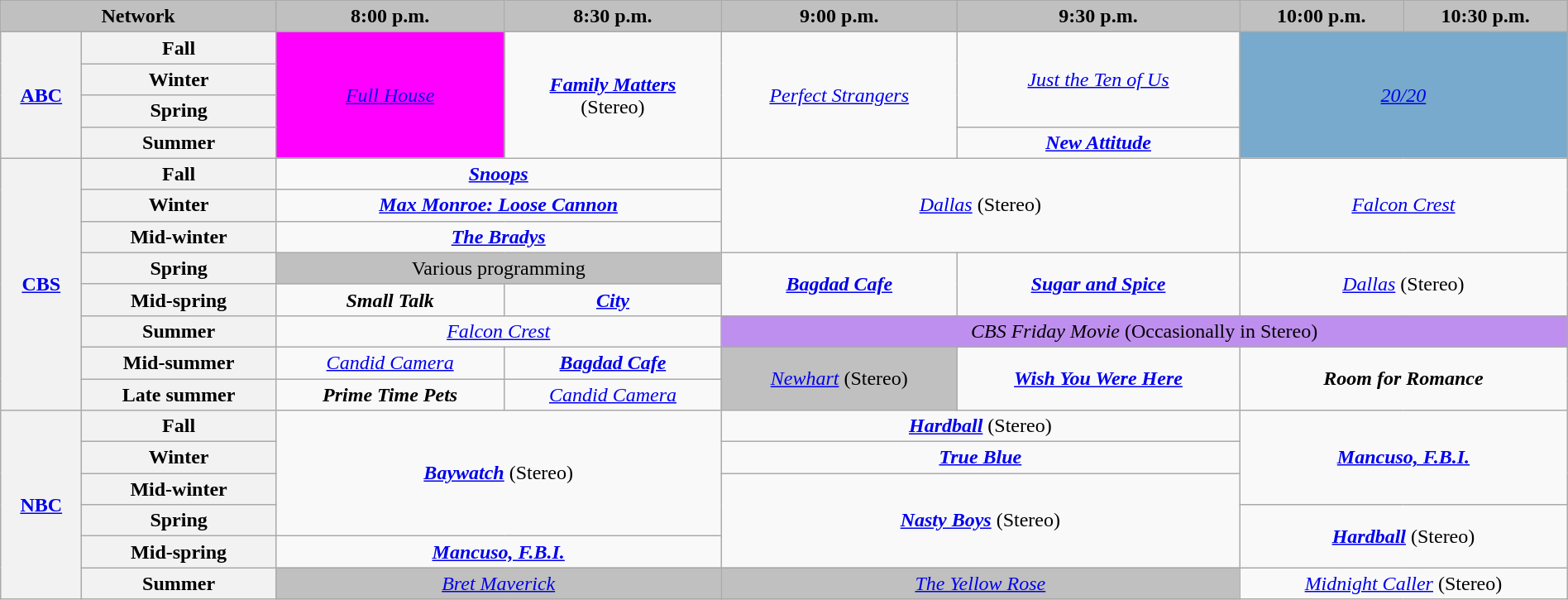<table class="wikitable" style="width:100%;margin-right:0;text-align:center">
<tr>
<th colspan="2" style="background-color:#C0C0C0;text-align:center">Network</th>
<th style="background-color:#C0C0C0;text-align:center">8:00 p.m.</th>
<th style="background-color:#C0C0C0;text-align:center">8:30 p.m.</th>
<th style="background-color:#C0C0C0;text-align:center">9:00 p.m.</th>
<th style="background-color:#C0C0C0;text-align:center">9:30 p.m.</th>
<th style="background-color:#C0C0C0;text-align:center">10:00 p.m.</th>
<th style="background-color:#C0C0C0;text-align:center">10:30 p.m.</th>
</tr>
<tr>
<th rowspan="4"><a href='#'>ABC</a></th>
<th>Fall</th>
<td rowspan="4" style="background:#FF00FF;"><em><a href='#'>Full House</a></em> </td>
<td rowspan="4"><strong><em><a href='#'>Family Matters</a></em></strong><br>(Stereo)</td>
<td rowspan="4"><em><a href='#'>Perfect Strangers</a></em></td>
<td rowspan="3"><em><a href='#'>Just the Ten of Us</a></em></td>
<td rowspan="4" colspan="2" style="background:#77AACC;"><em><a href='#'>20/20</a></em></td>
</tr>
<tr>
<th>Winter</th>
</tr>
<tr>
<th>Spring</th>
</tr>
<tr>
<th>Summer</th>
<td><strong><em><a href='#'>New Attitude</a></em></strong></td>
</tr>
<tr>
<th rowspan="8"><a href='#'>CBS</a></th>
<th>Fall</th>
<td colspan="2"><strong><em><a href='#'>Snoops</a></em></strong></td>
<td colspan="2" rowspan="3"><em><a href='#'>Dallas</a></em> (Stereo)</td>
<td colspan="3" rowspan="3"><em><a href='#'>Falcon Crest</a></em></td>
</tr>
<tr>
<th>Winter</th>
<td colspan="2"><strong><em><a href='#'>Max Monroe: Loose Cannon</a></em></strong></td>
</tr>
<tr>
<th>Mid-winter</th>
<td colspan="2"><strong><em><a href='#'>The Bradys</a></em></strong></td>
</tr>
<tr>
<th>Spring</th>
<td colspan="2" style="background:#C0C0C0;">Various programming</td>
<td rowspan="2"><strong><em><a href='#'>Bagdad Cafe</a></em></strong></td>
<td rowspan="2"><strong><em><a href='#'>Sugar and Spice</a></em></strong></td>
<td colspan="2" rowspan="2"><em><a href='#'>Dallas</a></em> (Stereo)</td>
</tr>
<tr>
<th>Mid-spring</th>
<td><strong><em>Small Talk</em></strong></td>
<td><strong><em><a href='#'>City</a></em></strong></td>
</tr>
<tr>
<th>Summer</th>
<td colspan="2"><em><a href='#'>Falcon Crest</a></em></td>
<td colspan="4" style="background:#bf8fef;"><em>CBS Friday Movie</em> (Occasionally in Stereo)</td>
</tr>
<tr>
<th>Mid-summer</th>
<td><em><a href='#'>Candid Camera</a></em></td>
<td><strong><em><a href='#'>Bagdad Cafe</a></em></strong></td>
<td rowspan="2" style="background:#C0C0C0;"><em><a href='#'>Newhart</a></em> (Stereo) </td>
<td rowspan="2"><strong><em><a href='#'>Wish You Were Here</a></em></strong></td>
<td colspan="2" rowspan="2"><strong><em>Room for Romance</em></strong></td>
</tr>
<tr>
<th>Late summer</th>
<td><strong><em>Prime Time Pets</em></strong></td>
<td><em><a href='#'>Candid Camera</a></em></td>
</tr>
<tr>
<th rowspan="6"><a href='#'>NBC</a></th>
<th>Fall</th>
<td colspan="2" rowspan="4"><strong><em><a href='#'>Baywatch</a></em></strong> (Stereo)</td>
<td colspan="2"><strong><em><a href='#'>Hardball</a></em></strong> (Stereo)</td>
<td colspan="2" rowspan="3"><strong><em><a href='#'>Mancuso, F.B.I.</a></em></strong></td>
</tr>
<tr>
<th>Winter</th>
<td colspan="2"><strong><em><a href='#'>True Blue</a></em></strong></td>
</tr>
<tr>
<th>Mid-winter</th>
<td colspan="2" rowspan="3"><strong><em><a href='#'>Nasty Boys</a></em></strong> (Stereo)</td>
</tr>
<tr>
<th>Spring</th>
<td colspan="2" rowspan="2"><strong><em><a href='#'>Hardball</a></em></strong> (Stereo)</td>
</tr>
<tr>
<th>Mid-spring</th>
<td colspan="2"><strong><em><a href='#'>Mancuso, F.B.I.</a></em></strong></td>
</tr>
<tr>
<th>Summer</th>
<td colspan="2" style="background:#C0C0C0;"><em><a href='#'>Bret Maverick</a></em> </td>
<td colspan="2" style="background:#C0C0C0;"><em><a href='#'>The Yellow Rose</a></em> </td>
<td colspan="2"><em><a href='#'>Midnight Caller</a></em> (Stereo)</td>
</tr>
</table>
